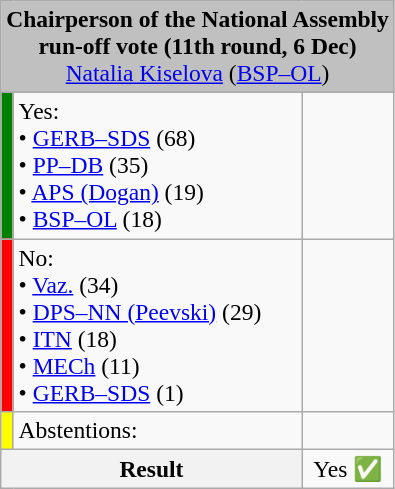<table class="wikitable mw-collapsible mw-uncollapsed" style="text-align:center; font-size:98%;">
<tr>
<td colspan="3" align="center" bgcolor="#C0C0C0"><strong>Chairperson of the National Assembly<br> run-off vote (11th round, 6 Dec)</strong><br><a href='#'>Natalia Kiselova</a> (<a href='#'>BSP–OL</a>)</td>
</tr>
<tr>
<th style="width:1px; background:green;"></th>
<td style="text-align:left;">Yes:<br>• <a href='#'>GERB–SDS</a> (68)<br>• <a href='#'>PP–DB</a> (35)<br>• <a href='#'>APS (Dogan)</a> (19)<br>• <a href='#'>BSP–OL</a> (18)</td>
<td></td>
</tr>
<tr>
<th style="background:red;"></th>
<td style="text-align:left;">No:<br>• <a href='#'>Vaz.</a> (34)<br>• <a href='#'>DPS–NN (Peevski)</a> (29)<br>• <a href='#'>ITN</a> (18)<br>• <a href='#'>MECh</a> (11)<br>• <a href='#'>GERB–SDS</a> (1)</td>
<td></td>
</tr>
<tr>
<th style="background:yellow;"></th>
<td style="text-align:left;">Abstentions:</td>
<td></td>
</tr>
<tr>
<th colspan="2">Result</th>
<td>Yes ✅<br></td>
</tr>
</table>
